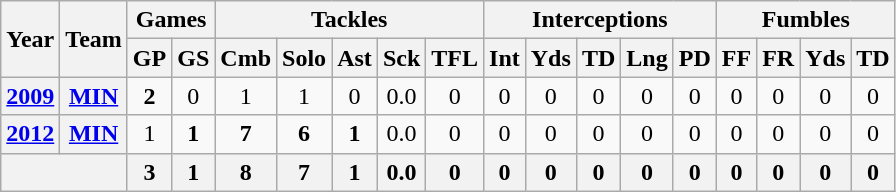<table class="wikitable" style="text-align:center">
<tr>
<th rowspan="2">Year</th>
<th rowspan="2">Team</th>
<th colspan="2">Games</th>
<th colspan="5">Tackles</th>
<th colspan="5">Interceptions</th>
<th colspan="4">Fumbles</th>
</tr>
<tr>
<th>GP</th>
<th>GS</th>
<th>Cmb</th>
<th>Solo</th>
<th>Ast</th>
<th>Sck</th>
<th>TFL</th>
<th>Int</th>
<th>Yds</th>
<th>TD</th>
<th>Lng</th>
<th>PD</th>
<th>FF</th>
<th>FR</th>
<th>Yds</th>
<th>TD</th>
</tr>
<tr>
<th><a href='#'>2009</a></th>
<th><a href='#'>MIN</a></th>
<td><strong>2</strong></td>
<td>0</td>
<td>1</td>
<td>1</td>
<td>0</td>
<td>0.0</td>
<td>0</td>
<td>0</td>
<td>0</td>
<td>0</td>
<td>0</td>
<td>0</td>
<td>0</td>
<td>0</td>
<td>0</td>
<td>0</td>
</tr>
<tr>
<th><a href='#'>2012</a></th>
<th><a href='#'>MIN</a></th>
<td>1</td>
<td><strong>1</strong></td>
<td><strong>7</strong></td>
<td><strong>6</strong></td>
<td><strong>1</strong></td>
<td>0.0</td>
<td>0</td>
<td>0</td>
<td>0</td>
<td>0</td>
<td>0</td>
<td>0</td>
<td>0</td>
<td>0</td>
<td>0</td>
<td>0</td>
</tr>
<tr>
<th colspan="2"></th>
<th>3</th>
<th>1</th>
<th>8</th>
<th>7</th>
<th>1</th>
<th>0.0</th>
<th>0</th>
<th>0</th>
<th>0</th>
<th>0</th>
<th>0</th>
<th>0</th>
<th>0</th>
<th>0</th>
<th>0</th>
<th>0</th>
</tr>
</table>
